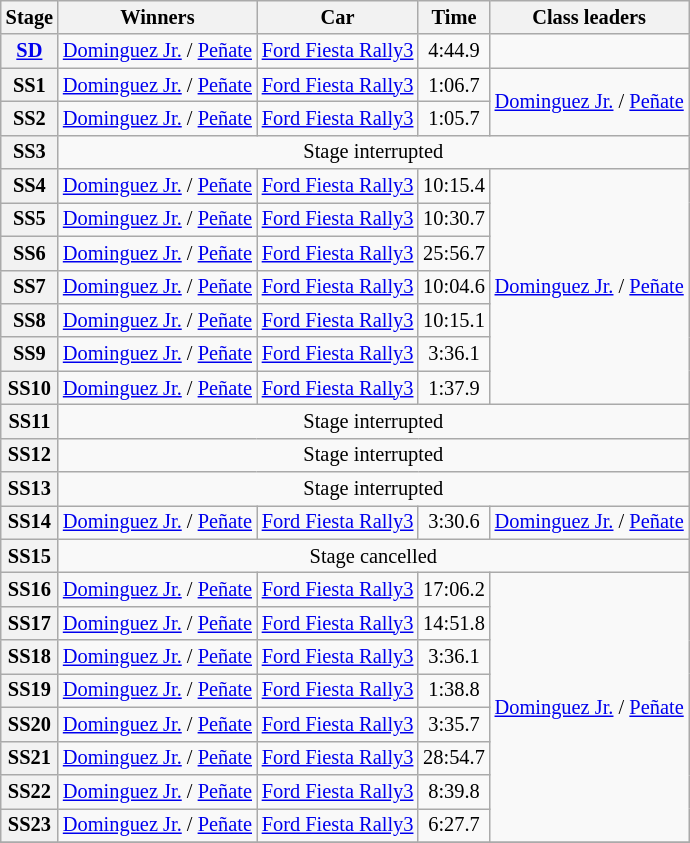<table class="wikitable" style="font-size:85%">
<tr>
<th>Stage</th>
<th>Winners</th>
<th>Car</th>
<th>Time</th>
<th>Class leaders</th>
</tr>
<tr>
<th><a href='#'>SD</a></th>
<td><a href='#'>Dominguez Jr.</a> / <a href='#'>Peñate</a></td>
<td><a href='#'>Ford Fiesta Rally3</a></td>
<td align="center">4:44.9</td>
<td></td>
</tr>
<tr>
<th>SS1</th>
<td><a href='#'>Dominguez Jr.</a> / <a href='#'>Peñate</a></td>
<td><a href='#'>Ford Fiesta Rally3</a></td>
<td align="center">1:06.7</td>
<td rowspan="2"><a href='#'>Dominguez Jr.</a> / <a href='#'>Peñate</a></td>
</tr>
<tr>
<th>SS2</th>
<td><a href='#'>Dominguez Jr.</a> / <a href='#'>Peñate</a></td>
<td><a href='#'>Ford Fiesta Rally3</a></td>
<td align="center">1:05.7</td>
</tr>
<tr>
<th>SS3</th>
<td colspan="4" align="center">Stage interrupted</td>
</tr>
<tr>
<th>SS4</th>
<td><a href='#'>Dominguez Jr.</a> / <a href='#'>Peñate</a></td>
<td><a href='#'>Ford Fiesta Rally3</a></td>
<td align="center">10:15.4</td>
<td rowspan="7"><a href='#'>Dominguez Jr.</a> / <a href='#'>Peñate</a></td>
</tr>
<tr>
<th>SS5</th>
<td><a href='#'>Dominguez Jr.</a> / <a href='#'>Peñate</a></td>
<td><a href='#'>Ford Fiesta Rally3</a></td>
<td align="center">10:30.7</td>
</tr>
<tr>
<th>SS6</th>
<td><a href='#'>Dominguez Jr.</a> / <a href='#'>Peñate</a></td>
<td><a href='#'>Ford Fiesta Rally3</a></td>
<td align="center">25:56.7</td>
</tr>
<tr>
<th>SS7</th>
<td><a href='#'>Dominguez Jr.</a> / <a href='#'>Peñate</a></td>
<td><a href='#'>Ford Fiesta Rally3</a></td>
<td align="center">10:04.6</td>
</tr>
<tr>
<th>SS8</th>
<td><a href='#'>Dominguez Jr.</a> / <a href='#'>Peñate</a></td>
<td><a href='#'>Ford Fiesta Rally3</a></td>
<td align="center">10:15.1</td>
</tr>
<tr>
<th>SS9</th>
<td><a href='#'>Dominguez Jr.</a> / <a href='#'>Peñate</a></td>
<td><a href='#'>Ford Fiesta Rally3</a></td>
<td align="center">3:36.1</td>
</tr>
<tr>
<th>SS10</th>
<td><a href='#'>Dominguez Jr.</a> / <a href='#'>Peñate</a></td>
<td><a href='#'>Ford Fiesta Rally3</a></td>
<td align="center">1:37.9</td>
</tr>
<tr>
<th>SS11</th>
<td colspan="4" align="center">Stage interrupted</td>
</tr>
<tr>
<th>SS12</th>
<td colspan="4" align="center">Stage interrupted</td>
</tr>
<tr>
<th>SS13</th>
<td colspan="4" align="center">Stage interrupted</td>
</tr>
<tr>
<th>SS14</th>
<td><a href='#'>Dominguez Jr.</a> / <a href='#'>Peñate</a></td>
<td><a href='#'>Ford Fiesta Rally3</a></td>
<td align="center">3:30.6</td>
<td><a href='#'>Dominguez Jr.</a> / <a href='#'>Peñate</a></td>
</tr>
<tr>
<th>SS15</th>
<td colspan="4" align="center">Stage cancelled</td>
</tr>
<tr>
<th>SS16</th>
<td><a href='#'>Dominguez Jr.</a> / <a href='#'>Peñate</a></td>
<td><a href='#'>Ford Fiesta Rally3</a></td>
<td align="center">17:06.2</td>
<td rowspan="8"><a href='#'>Dominguez Jr.</a> / <a href='#'>Peñate</a></td>
</tr>
<tr>
<th>SS17</th>
<td><a href='#'>Dominguez Jr.</a> / <a href='#'>Peñate</a></td>
<td><a href='#'>Ford Fiesta Rally3</a></td>
<td align="center">14:51.8</td>
</tr>
<tr>
<th>SS18</th>
<td><a href='#'>Dominguez Jr.</a> / <a href='#'>Peñate</a></td>
<td><a href='#'>Ford Fiesta Rally3</a></td>
<td align="center">3:36.1</td>
</tr>
<tr>
<th>SS19</th>
<td><a href='#'>Dominguez Jr.</a> / <a href='#'>Peñate</a></td>
<td><a href='#'>Ford Fiesta Rally3</a></td>
<td align="center">1:38.8</td>
</tr>
<tr>
<th>SS20</th>
<td><a href='#'>Dominguez Jr.</a> / <a href='#'>Peñate</a></td>
<td><a href='#'>Ford Fiesta Rally3</a></td>
<td align="center">3:35.7</td>
</tr>
<tr>
<th>SS21</th>
<td><a href='#'>Dominguez Jr.</a> / <a href='#'>Peñate</a></td>
<td><a href='#'>Ford Fiesta Rally3</a></td>
<td align="center">28:54.7</td>
</tr>
<tr>
<th>SS22</th>
<td><a href='#'>Dominguez Jr.</a> / <a href='#'>Peñate</a></td>
<td><a href='#'>Ford Fiesta Rally3</a></td>
<td align="center">8:39.8</td>
</tr>
<tr>
<th>SS23</th>
<td><a href='#'>Dominguez Jr.</a> / <a href='#'>Peñate</a></td>
<td><a href='#'>Ford Fiesta Rally3</a></td>
<td align="center">6:27.7</td>
</tr>
<tr>
</tr>
</table>
